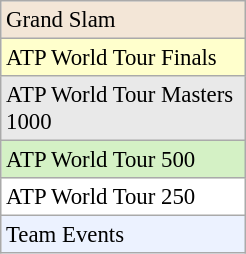<table class="wikitable"  style="font-size:95%; width:13%;">
<tr style="background:#f3e6d7;">
<td>Grand Slam</td>
</tr>
<tr bgcolor="#ffffcc">
<td>ATP World Tour Finals</td>
</tr>
<tr style="background:#e9e9e9;">
<td>ATP World Tour Masters 1000</td>
</tr>
<tr style="background:#d4f1c5;">
<td>ATP World Tour 500</td>
</tr>
<tr style="background:#ffffff;">
<td>ATP World Tour 250</td>
</tr>
<tr style="background:#ecf2ff;">
<td>Team Events</td>
</tr>
</table>
